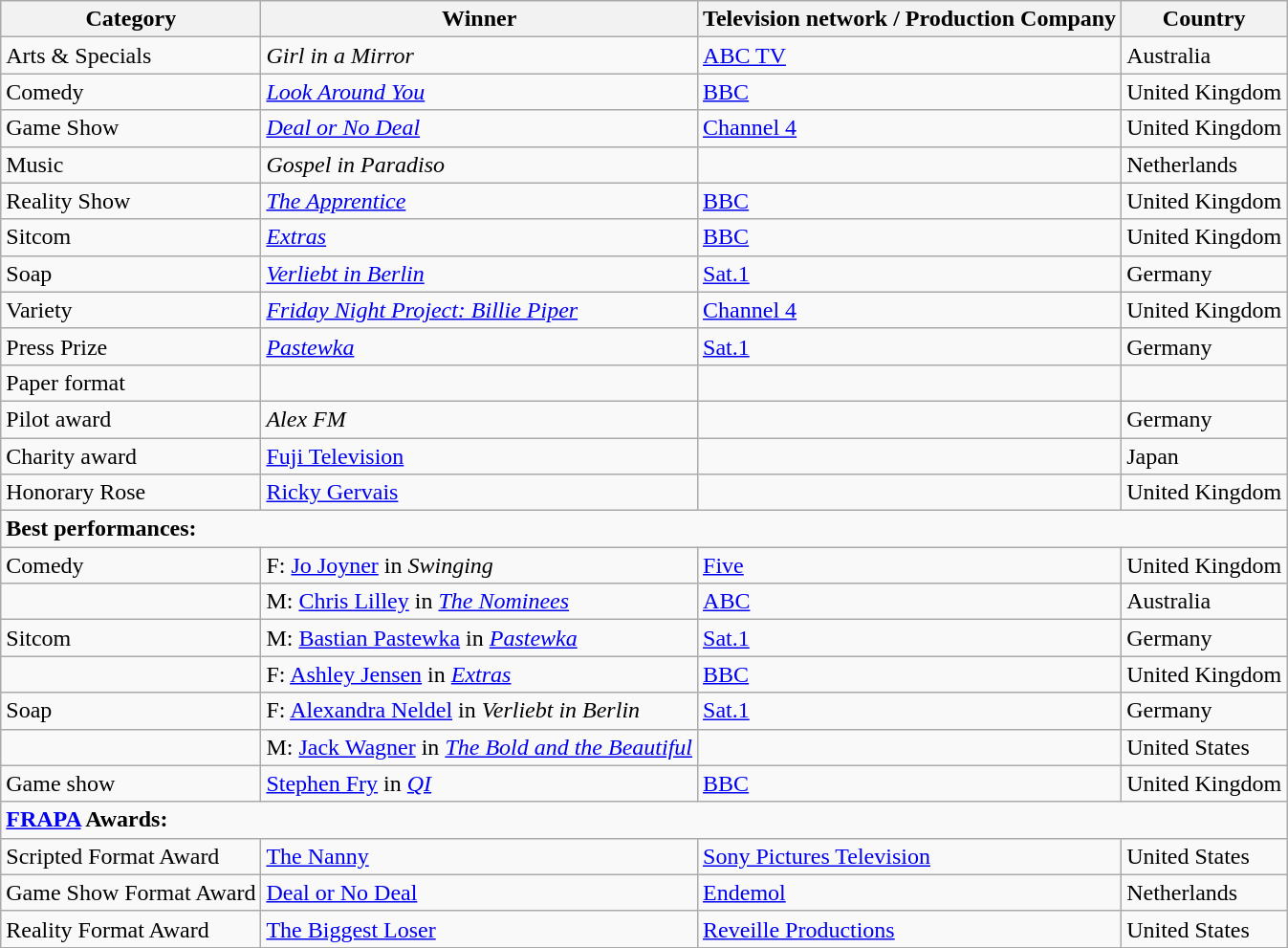<table class="wikitable">
<tr>
<th>Category</th>
<th>Winner</th>
<th>Television network / Production Company</th>
<th>Country</th>
</tr>
<tr>
<td>Arts & Specials</td>
<td><em>Girl in a Mirror</em></td>
<td><a href='#'>ABC TV</a></td>
<td>Australia</td>
</tr>
<tr>
<td>Comedy</td>
<td><em><a href='#'>Look Around You</a></em></td>
<td><a href='#'>BBC</a></td>
<td>United Kingdom</td>
</tr>
<tr>
<td>Game Show</td>
<td><em><a href='#'>Deal or No Deal</a></em></td>
<td><a href='#'>Channel 4</a></td>
<td>United Kingdom</td>
</tr>
<tr>
<td>Music</td>
<td><em>Gospel in Paradiso</em></td>
<td></td>
<td>Netherlands</td>
</tr>
<tr>
<td>Reality Show</td>
<td><em><a href='#'>The Apprentice</a></em></td>
<td><a href='#'>BBC</a></td>
<td>United Kingdom</td>
</tr>
<tr>
<td>Sitcom</td>
<td><em><a href='#'>Extras</a></em></td>
<td><a href='#'>BBC</a></td>
<td>United Kingdom</td>
</tr>
<tr>
<td>Soap</td>
<td><em><a href='#'>Verliebt in Berlin</a></em></td>
<td><a href='#'>Sat.1</a></td>
<td>Germany</td>
</tr>
<tr>
<td>Variety</td>
<td><em><a href='#'>Friday Night Project: Billie Piper</a></em></td>
<td><a href='#'>Channel 4</a></td>
<td>United Kingdom</td>
</tr>
<tr>
<td>Press Prize</td>
<td><em><a href='#'>Pastewka</a></em></td>
<td><a href='#'>Sat.1</a></td>
<td>Germany</td>
</tr>
<tr>
<td>Paper format</td>
<td></td>
<td></td>
<td></td>
</tr>
<tr>
<td>Pilot award</td>
<td><em>Alex FM</em></td>
<td></td>
<td>Germany</td>
</tr>
<tr>
<td>Charity award</td>
<td><a href='#'>Fuji Television</a></td>
<td></td>
<td>Japan</td>
</tr>
<tr>
<td>Honorary Rose</td>
<td><a href='#'>Ricky Gervais</a></td>
<td></td>
<td>United Kingdom</td>
</tr>
<tr>
<td colspan="4"><strong>Best performances:</strong></td>
</tr>
<tr>
<td>Comedy</td>
<td>F: <a href='#'>Jo Joyner</a> in <em>Swinging</em></td>
<td><a href='#'>Five</a></td>
<td>United Kingdom</td>
</tr>
<tr>
<td></td>
<td>M: <a href='#'>Chris Lilley</a> in <em><a href='#'>The Nominees</a></em></td>
<td><a href='#'>ABC</a></td>
<td>Australia</td>
</tr>
<tr>
<td>Sitcom</td>
<td>M: <a href='#'>Bastian Pastewka</a> in <em><a href='#'>Pastewka</a></em></td>
<td><a href='#'>Sat.1</a></td>
<td>Germany</td>
</tr>
<tr>
<td></td>
<td>F: <a href='#'>Ashley Jensen</a> in <em><a href='#'>Extras</a></em></td>
<td><a href='#'>BBC</a></td>
<td>United Kingdom</td>
</tr>
<tr>
<td>Soap</td>
<td>F: <a href='#'>Alexandra Neldel</a> in <em>Verliebt in Berlin</em></td>
<td><a href='#'>Sat.1</a></td>
<td>Germany</td>
</tr>
<tr>
<td></td>
<td>M: <a href='#'>Jack Wagner</a> in <em><a href='#'>The Bold and the Beautiful</a></em></td>
<td></td>
<td>United States</td>
</tr>
<tr>
<td>Game show</td>
<td><a href='#'>Stephen Fry</a> in <em><a href='#'>QI</a></em></td>
<td><a href='#'>BBC</a></td>
<td>United Kingdom</td>
</tr>
<tr>
<td colspan="4"><strong><a href='#'>FRAPA</a> Awards:</strong></td>
</tr>
<tr>
<td>Scripted Format Award</td>
<td><a href='#'>The Nanny</a></td>
<td><a href='#'>Sony Pictures Television</a></td>
<td>United States</td>
</tr>
<tr>
<td>Game Show Format Award</td>
<td><a href='#'>Deal or No Deal</a></td>
<td><a href='#'>Endemol</a></td>
<td>Netherlands</td>
</tr>
<tr>
<td>Reality Format Award</td>
<td><a href='#'>The Biggest Loser</a></td>
<td><a href='#'>Reveille Productions</a></td>
<td>United States</td>
</tr>
</table>
